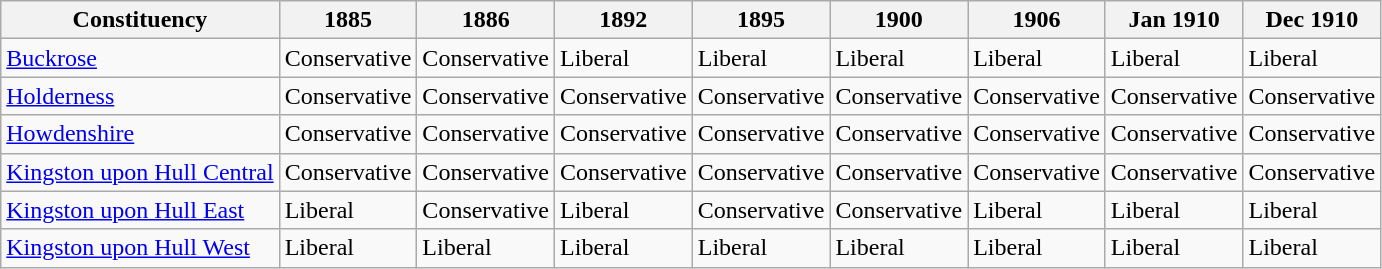<table class="wikitable sortable">
<tr>
<th>Constituency</th>
<th>1885</th>
<th>1886</th>
<th>1892</th>
<th>1895</th>
<th>1900</th>
<th>1906</th>
<th>Jan 1910</th>
<th>Dec 1910</th>
</tr>
<tr>
<td><a href='#'>Buckrose</a></td>
<td bgcolor=>Conservative</td>
<td bgcolor=>Conservative</td>
<td bgcolor=>Liberal</td>
<td bgcolor=>Liberal</td>
<td bgcolor=>Liberal</td>
<td bgcolor=>Liberal</td>
<td bgcolor=>Liberal</td>
<td bgcolor=>Liberal</td>
</tr>
<tr>
<td><a href='#'>Holderness</a></td>
<td bgcolor=>Conservative</td>
<td bgcolor=>Conservative</td>
<td bgcolor=>Conservative</td>
<td bgcolor=>Conservative</td>
<td bgcolor=>Conservative</td>
<td bgcolor=>Conservative</td>
<td bgcolor=>Conservative</td>
<td bgcolor=>Conservative</td>
</tr>
<tr>
<td><a href='#'>Howdenshire</a></td>
<td bgcolor=>Conservative</td>
<td bgcolor=>Conservative</td>
<td bgcolor=>Conservative</td>
<td bgcolor=>Conservative</td>
<td bgcolor=>Conservative</td>
<td bgcolor=>Conservative</td>
<td bgcolor=>Conservative</td>
<td bgcolor=>Conservative</td>
</tr>
<tr>
<td><a href='#'>Kingston upon Hull Central</a></td>
<td bgcolor=>Conservative</td>
<td bgcolor=>Conservative</td>
<td bgcolor=>Conservative</td>
<td bgcolor=>Conservative</td>
<td bgcolor=>Conservative</td>
<td bgcolor=>Conservative</td>
<td bgcolor=>Conservative</td>
<td bgcolor=>Conservative</td>
</tr>
<tr>
<td><a href='#'>Kingston upon Hull East</a></td>
<td bgcolor=>Liberal</td>
<td bgcolor=>Conservative</td>
<td bgcolor=>Liberal</td>
<td bgcolor=>Conservative</td>
<td bgcolor=>Conservative</td>
<td bgcolor=>Liberal</td>
<td bgcolor=>Liberal</td>
<td bgcolor=>Liberal</td>
</tr>
<tr>
<td><a href='#'>Kingston upon Hull West</a></td>
<td bgcolor=>Liberal</td>
<td bgcolor=>Liberal</td>
<td bgcolor=>Liberal</td>
<td bgcolor=>Liberal</td>
<td bgcolor=>Liberal</td>
<td bgcolor=>Liberal</td>
<td bgcolor=>Liberal</td>
<td bgcolor=>Liberal</td>
</tr>
</table>
